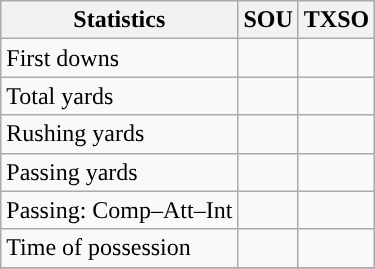<table class="wikitable" style="float: left;">
<tr>
<th>Statistics</th>
<th>SOU</th>
<th>TXSO</th>
</tr>
<tr>
<td>First downs</td>
<td></td>
<td></td>
</tr>
<tr>
<td>Total yards</td>
<td></td>
<td></td>
</tr>
<tr>
<td>Rushing yards</td>
<td></td>
<td></td>
</tr>
<tr>
<td>Passing yards</td>
<td></td>
<td></td>
</tr>
<tr>
<td>Passing: Comp–Att–Int</td>
<td></td>
<td></td>
</tr>
<tr>
<td>Time of possession</td>
<td></td>
<td></td>
</tr>
<tr>
</tr>
</table>
